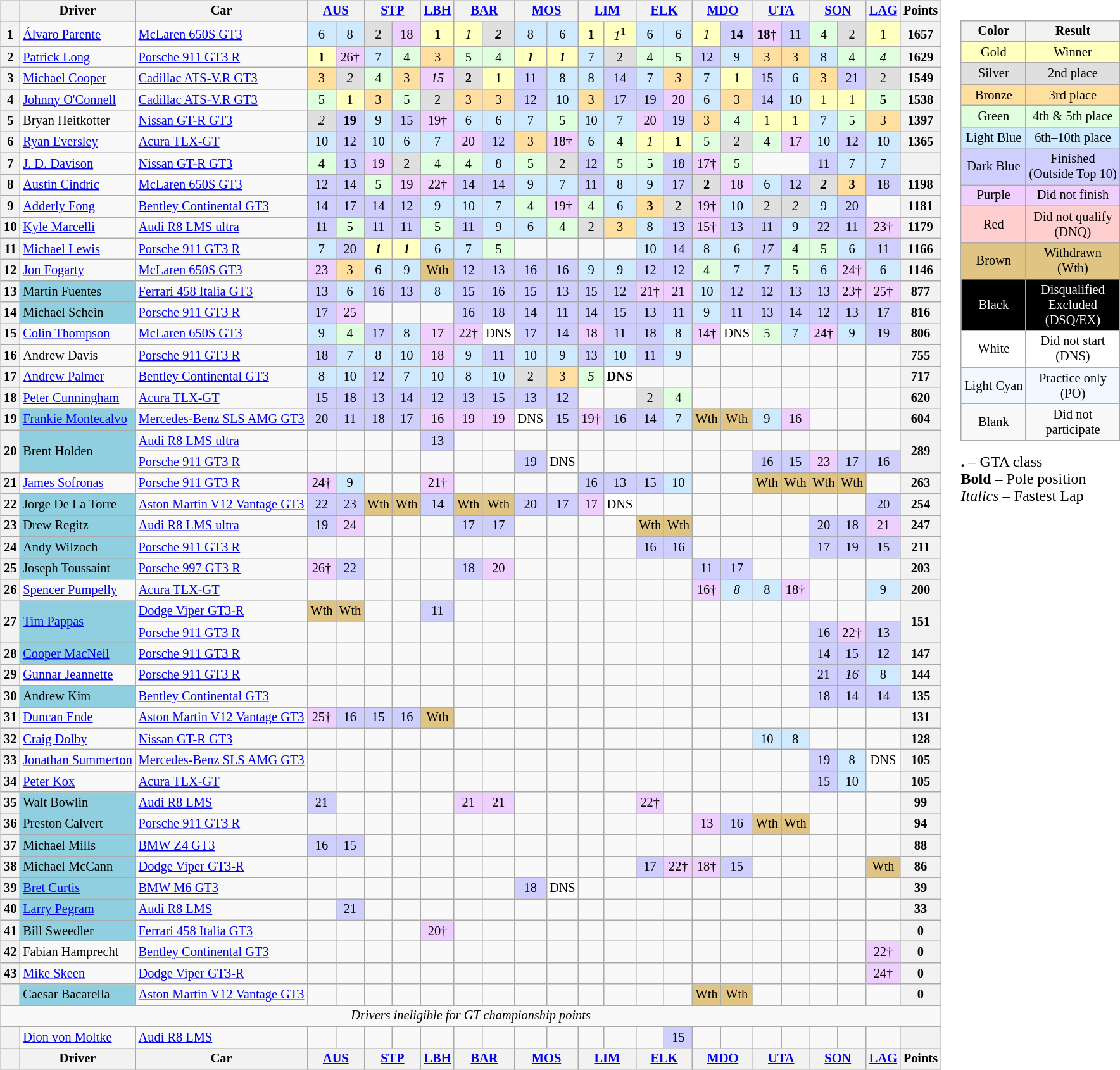<table>
<tr>
<td><br><table class="wikitable" style="font-size:85%; text-align:center">
<tr valign="top">
<th valign=middle></th>
<th valign=middle>Driver</th>
<th valign=middle>Car</th>
<th colspan=2><a href='#'>AUS</a></th>
<th colspan=2><a href='#'>STP</a></th>
<th><a href='#'>LBH</a></th>
<th colspan=2><a href='#'>BAR</a></th>
<th colspan=2><a href='#'>MOS</a></th>
<th colspan=2><a href='#'>LIM</a></th>
<th colspan=2><a href='#'>ELK</a></th>
<th colspan=2><a href='#'>MDO</a></th>
<th colspan=2><a href='#'>UTA</a></th>
<th colspan=2><a href='#'>SON</a></th>
<th><a href='#'>LAG</a></th>
<th valign=middle>Points</th>
</tr>
<tr>
<th>1</th>
<td align=left> <a href='#'>Álvaro Parente</a></td>
<td align=left><a href='#'>McLaren 650S GT3</a></td>
<td style="background:#CFEAFF;">6</td>
<td style="background:#CFEAFF;">8</td>
<td style="background:#DFDFDF;">2</td>
<td style="background:#EFCFFF;">18</td>
<td style="background:#FFFFBF;"><strong>1</strong></td>
<td style="background:#FFFFBF;"><em>1</em></td>
<td style="background:#DFDFDF;"><strong><em>2</em></strong></td>
<td style="background:#CFEAFF;">8</td>
<td style="background:#CFEAFF;">6</td>
<td style="background:#FFFFBF;"><strong>1</strong></td>
<td style="background:#FFFFBF;"><em>1</em><sup>1</sup></td>
<td style="background:#CFEAFF;">6</td>
<td style="background:#CFEAFF;">6</td>
<td style="background:#FFFFBF;"><em>1</em></td>
<td style="background:#CFCFFF;"><strong>14</strong></td>
<td style="background:#EFCFFF;"><strong>18</strong>†</td>
<td style="background:#CFCFFF;">11</td>
<td style="background:#DFFFDF;">4</td>
<td style="background:#DFDFDF;">2</td>
<td style="background:#FFFFBF;">1</td>
<th>1657</th>
</tr>
<tr>
<th>2</th>
<td align=left> <a href='#'>Patrick Long</a></td>
<td align=left><a href='#'>Porsche 911 GT3 R</a></td>
<td style="background:#FFFFBF;"><strong>1</strong></td>
<td style="background:#EFCFFF;">26†</td>
<td style="background:#CFEAFF;">7</td>
<td style="background:#DFFFDF;">4</td>
<td style="background:#FFDF9F;">3</td>
<td style="background:#DFFFDF;">5</td>
<td style="background:#DFFFDF;">4</td>
<td style="background:#FFFFBF;"><strong><em>1</em></strong></td>
<td style="background:#FFFFBF;"><strong><em>1</em></strong></td>
<td style="background:#CFEAFF;">7</td>
<td style="background:#DFDFDF;">2</td>
<td style="background:#DFFFDF;">4</td>
<td style="background:#DFFFDF;">5</td>
<td style="background:#CFCFFF;">12</td>
<td style="background:#CFEAFF;">9</td>
<td style="background:#FFDF9F;">3</td>
<td style="background:#FFDF9F;">3</td>
<td style="background:#CFEAFF;">8</td>
<td style="background:#DFFFDF;">4</td>
<td style="background:#DFFFDF;"><em>4</em></td>
<th>1629</th>
</tr>
<tr>
<th>3</th>
<td align=left> <a href='#'>Michael Cooper</a></td>
<td align=left><a href='#'>Cadillac ATS-V.R GT3</a></td>
<td style="background:#FFDF9F;">3</td>
<td style="background:#DFDFDF;"><em>2</em></td>
<td style="background:#DFFFDF;">4</td>
<td style="background:#FFDF9F;">3</td>
<td style="background:#EFCFFF;"><em>15</em></td>
<td style="background:#DFDFDF;"><strong>2</strong></td>
<td style="background:#FFFFBF;">1</td>
<td style="background:#CFCFFF;">11</td>
<td style="background:#CFEAFF;">8</td>
<td style="background:#CFEAFF;">8</td>
<td style="background:#CFCFFF;">14</td>
<td style="background:#CFEAFF;">7</td>
<td style="background:#FFDF9F;"><em>3</em></td>
<td style="background:#CFEAFF;">7</td>
<td style="background:#FFFFBF;">1</td>
<td style="background:#CFCFFF;">15</td>
<td style="background:#CFEAFF;">6</td>
<td style="background:#FFDF9F;">3</td>
<td style="background:#CFCFFF;">21</td>
<td style="background:#DFDFDF;">2</td>
<th>1549</th>
</tr>
<tr>
<th>4</th>
<td align=left> <a href='#'>Johnny O'Connell</a></td>
<td align=left><a href='#'>Cadillac ATS-V.R GT3</a></td>
<td style="background:#DFFFDF;">5</td>
<td style="background:#FFFFBF;">1</td>
<td style="background:#FFDF9F;">3</td>
<td style="background:#DFFFDF;">5</td>
<td style="background:#DFDFDF;">2</td>
<td style="background:#FFDF9F;">3</td>
<td style="background:#FFDF9F;">3</td>
<td style="background:#CFCFFF;">12</td>
<td style="background:#CFEAFF;">10</td>
<td style="background:#FFDF9F;">3</td>
<td style="background:#CFCFFF;">17</td>
<td style="background:#CFCFFF;">19</td>
<td style="background:#EFCFFF;">20</td>
<td style="background:#CFEAFF;">6</td>
<td style="background:#FFDF9F;">3</td>
<td style="background:#CFCFFF;">14</td>
<td style="background:#CFEAFF;">10</td>
<td style="background:#FFFFBF;">1</td>
<td style="background:#FFFFBF;">1</td>
<td style="background:#DFFFDF;"><strong>5</strong></td>
<th>1538</th>
</tr>
<tr>
<th>5</th>
<td align=left> Bryan Heitkotter</td>
<td align=left><a href='#'>Nissan GT-R GT3</a></td>
<td style="background:#DFDFDF;"><em>2</em></td>
<td style="background:#CFCFFF;"><strong>19</strong></td>
<td style="background:#CFEAFF;">9</td>
<td style="background:#CFCFFF;">15</td>
<td style="background:#EFCFFF;">19†</td>
<td style="background:#CFEAFF;">6</td>
<td style="background:#CFEAFF;">6</td>
<td style="background:#CFEAFF;">7</td>
<td style="background:#DFFFDF;">5</td>
<td style="background:#CFEAFF;">10</td>
<td style="background:#CFEAFF;">7</td>
<td style="background:#EFCFFF;">20</td>
<td style="background:#CFCFFF;">19</td>
<td style="background:#FFDF9F;">3</td>
<td style="background:#DFFFDF;">4</td>
<td style="background:#FFFFBF;">1</td>
<td style="background:#FFFFBF;">1</td>
<td style="background:#CFEAFF;">7</td>
<td style="background:#DFFFDF;">5</td>
<td style="background:#FFDF9F;">3</td>
<th>1397</th>
</tr>
<tr>
<th>6</th>
<td align=left> <a href='#'>Ryan Eversley</a></td>
<td align=left><a href='#'>Acura TLX-GT</a></td>
<td style="background:#CFEAFF;">10</td>
<td style="background:#CFCFFF;">12</td>
<td style="background:#CFEAFF;">10</td>
<td style="background:#CFEAFF;">6</td>
<td style="background:#CFEAFF;">7</td>
<td style="background:#EFCFFF;">20</td>
<td style="background:#CFCFFF;">12</td>
<td style="background:#FFDF9F;">3</td>
<td style="background:#EFCFFF;">18†</td>
<td style="background:#CFEAFF;">6</td>
<td style="background:#DFFFDF;">4</td>
<td style="background:#FFFFBF;"><em>1</em></td>
<td style="background:#FFFFBF;"><strong>1</strong></td>
<td style="background:#DFFFDF;">5</td>
<td style="background:#DFDFDF;">2</td>
<td style="background:#DFFFDF;">4</td>
<td style="background:#EFCFFF;">17</td>
<td style="background:#CFEAFF;">10</td>
<td style="background:#CFCFFF;">12</td>
<td style="background:#CFEAFF;">10</td>
<th>1365</th>
</tr>
<tr>
<th>7</th>
<td align=left> <a href='#'>J. D. Davison</a></td>
<td align=left><a href='#'>Nissan GT-R GT3</a></td>
<td style="background:#DFFFDF;">4</td>
<td style="background:#CFCFFF;">13</td>
<td style="background:#EFCFFF;">19</td>
<td style="background:#DFDFDF;">2</td>
<td style="background:#DFFFDF;">4</td>
<td style="background:#DFFFDF;">4</td>
<td style="background:#CFEAFF;">8</td>
<td style="background:#DFFFDF;">5</td>
<td style="background:#DFDFDF;">2</td>
<td style="background:#CFCFFF;">12</td>
<td style="background:#DFFFDF;">5</td>
<td style="background:#DFFFDF;">5</td>
<td style="background:#CFCFFF;">18</td>
<td style="background:#EFCFFF;">17†</td>
<td style="background:#DFFFDF;">5</td>
<td colspan=2 align=center></td>
<td style="background:#CFCFFF;">11</td>
<td style="background:#CFEAFF;">7</td>
<td style="background:#CFEAFF;">7</td>
<th></th>
</tr>
<tr>
<th>8</th>
<td align=left> <a href='#'>Austin Cindric</a></td>
<td align=left><a href='#'>McLaren 650S GT3</a></td>
<td style="background:#CFCFFF;">12</td>
<td style="background:#CFCFFF;">14</td>
<td style="background:#DFFFDF;">5</td>
<td style="background:#EFCFFF;">19</td>
<td style="background:#EFCFFF;">22†</td>
<td style="background:#CFCFFF;">14</td>
<td style="background:#CFCFFF;">14</td>
<td style="background:#CFEAFF;">9</td>
<td style="background:#CFEAFF;">7</td>
<td style="background:#CFCFFF;">11</td>
<td style="background:#CFEAFF;">8</td>
<td style="background:#CFEAFF;">9</td>
<td style="background:#CFCFFF;">17</td>
<td style="background:#DFDFDF;"><strong>2</strong></td>
<td style="background:#EFCFFF;">18</td>
<td style="background:#CFEAFF;">6</td>
<td style="background:#CFCFFF;">12</td>
<td style="background:#DFDFDF;"><strong><em>2</em></strong></td>
<td style="background:#FFDF9F;"><strong>3</strong></td>
<td style="background:#CFCFFF;">18</td>
<th>1198</th>
</tr>
<tr>
<th>9</th>
<td align=left> <a href='#'>Adderly Fong</a></td>
<td align=left><a href='#'>Bentley Continental GT3</a></td>
<td style="background:#CFCFFF;">14</td>
<td style="background:#CFCFFF;">17</td>
<td style="background:#CFCFFF;">14</td>
<td style="background:#CFCFFF;">12</td>
<td style="background:#CFEAFF;">9</td>
<td style="background:#CFEAFF;">10</td>
<td style="background:#CFEAFF;">7</td>
<td style="background:#DFFFDF;">4</td>
<td style="background:#EFCFFF;">19†</td>
<td style="background:#DFFFDF;">4</td>
<td style="background:#CFEAFF;">6</td>
<td style="background:#FFDF9F;"><strong>3</strong></td>
<td style="background:#DFDFDF;">2</td>
<td style="background:#EFCFFF;">19†</td>
<td style="background:#CFEAFF;">10</td>
<td style="background:#DFDFDF;">2</td>
<td style="background:#DFDFDF;"><em>2</em></td>
<td style="background:#CFEAFF;">9</td>
<td style="background:#CFCFFF;">20</td>
<td></td>
<th>1181</th>
</tr>
<tr>
<th>10</th>
<td align=left> <a href='#'>Kyle Marcelli</a></td>
<td align=left><a href='#'>Audi R8 LMS ultra</a></td>
<td style="background:#CFCFFF;">11</td>
<td style="background:#DFFFDF;">5</td>
<td style="background:#CFCFFF;">11</td>
<td style="background:#CFCFFF;">11</td>
<td style="background:#DFFFDF;">5</td>
<td style="background:#CFCFFF;">11</td>
<td style="background:#CFEAFF;">9</td>
<td style="background:#CFEAFF;">6</td>
<td style="background:#DFFFDF;">4</td>
<td style="background:#DFDFDF;">2</td>
<td style="background:#FFDF9F;">3</td>
<td style="background:#CFEAFF;">8</td>
<td style="background:#CFCFFF;">13</td>
<td style="background:#EFCFFF;">15†</td>
<td style="background:#CFCFFF;">13</td>
<td style="background:#CFCFFF;">11</td>
<td style="background:#CFEAFF;">9</td>
<td style="background:#CFCFFF;">22</td>
<td style="background:#CFCFFF;">11</td>
<td style="background:#EFCFFF;">23†</td>
<th>1179</th>
</tr>
<tr>
<th>11</th>
<td align=left> <a href='#'>Michael Lewis</a></td>
<td align=left><a href='#'>Porsche 911 GT3 R</a></td>
<td style="background:#CFEAFF;">7</td>
<td style="background:#CFCFFF;">20</td>
<td style="background:#FFFFBF;"><strong><em>1</em></strong></td>
<td style="background:#FFFFBF;"><strong><em>1</em></strong></td>
<td style="background:#CFEAFF;">6</td>
<td style="background:#CFEAFF;">7</td>
<td style="background:#DFFFDF;">5</td>
<td></td>
<td></td>
<td></td>
<td></td>
<td style="background:#CFEAFF;">10</td>
<td style="background:#CFCFFF;">14</td>
<td style="background:#CFEAFF;">8</td>
<td style="background:#CFEAFF;">6</td>
<td style="background:#CFCFFF;"><em>17</em></td>
<td style="background:#DFFFDF;"><strong>4</strong></td>
<td style="background:#DFFFDF;">5</td>
<td style="background:#CFEAFF;">6</td>
<td style="background:#CFCFFF;">11</td>
<th>1166</th>
</tr>
<tr>
<th>12</th>
<td align=left> <a href='#'>Jon Fogarty</a></td>
<td align=left><a href='#'>McLaren 650S GT3</a></td>
<td style="background:#EFCFFF;">23</td>
<td style="background:#FFDF9F;">3</td>
<td style="background:#CFEAFF;">6</td>
<td style="background:#CFEAFF;">9</td>
<td style="background:#DFC484;">Wth</td>
<td style="background:#CFCFFF;">12</td>
<td style="background:#CFCFFF;">13</td>
<td style="background:#CFCFFF;">16</td>
<td style="background:#CFCFFF;">16</td>
<td style="background:#CFEAFF;">9</td>
<td style="background:#CFEAFF;">9</td>
<td style="background:#CFCFFF;">12</td>
<td style="background:#CFCFFF;">12</td>
<td style="background:#DFFFDF;">4</td>
<td style="background:#CFEAFF;">7</td>
<td style="background:#CFEAFF;">7</td>
<td style="background:#DFFFDF;">5</td>
<td style="background:#CFEAFF;">6</td>
<td style="background:#EFCFFF;">24†</td>
<td style="background:#CFEAFF;">6</td>
<th>1146</th>
</tr>
<tr>
<th>13</th>
<td style="background:#8FCFDF;" align=left> Martín Fuentes</td>
<td align=left><a href='#'>Ferrari 458 Italia GT3</a></td>
<td style="background:#CFCFFF;">13</td>
<td style="background:#CFEAFF;">6</td>
<td style="background:#CFCFFF;">16</td>
<td style="background:#CFCFFF;">13</td>
<td style="background:#CFEAFF;">8</td>
<td style="background:#CFCFFF;">15</td>
<td style="background:#CFCFFF;">16</td>
<td style="background:#CFCFFF;">15</td>
<td style="background:#CFCFFF;">13</td>
<td style="background:#CFCFFF;">15</td>
<td style="background:#CFCFFF;">12</td>
<td style="background:#EFCFFF;">21†</td>
<td style="background:#EFCFFF;">21</td>
<td style="background:#CFEAFF;">10</td>
<td style="background:#CFCFFF;">12</td>
<td style="background:#CFCFFF;">12</td>
<td style="background:#CFCFFF;">13</td>
<td style="background:#CFCFFF;">13</td>
<td style="background:#EFCFFF;">23†</td>
<td style="background:#EFCFFF;">25†</td>
<th>877</th>
</tr>
<tr>
<th>14</th>
<td style="background:#8FCFDF;" align=left> Michael Schein</td>
<td align=left><a href='#'>Porsche 911 GT3 R</a></td>
<td style="background:#CFCFFF;">17</td>
<td style="background:#EFCFFF;">25</td>
<td></td>
<td></td>
<td></td>
<td style="background:#CFCFFF;">16</td>
<td style="background:#CFCFFF;">18</td>
<td style="background:#CFCFFF;">14</td>
<td style="background:#CFCFFF;">11</td>
<td style="background:#CFCFFF;">14</td>
<td style="background:#CFCFFF;">15</td>
<td style="background:#CFCFFF;">13</td>
<td style="background:#CFCFFF;">11</td>
<td style="background:#CFEAFF;">9</td>
<td style="background:#CFCFFF;">11</td>
<td style="background:#CFCFFF;">13</td>
<td style="background:#CFCFFF;">14</td>
<td style="background:#CFCFFF;">12</td>
<td style="background:#CFCFFF;">13</td>
<td style="background:#CFCFFF;">17</td>
<th>816</th>
</tr>
<tr>
<th>15</th>
<td align=left> <a href='#'>Colin Thompson</a></td>
<td align=left><a href='#'>McLaren 650S GT3</a></td>
<td style="background:#CFEAFF;">9</td>
<td style="background:#DFFFDF;">4</td>
<td style="background:#CFCFFF;">17</td>
<td style="background:#CFEAFF;">8</td>
<td style="background:#EFCFFF;">17</td>
<td style="background:#EFCFFF;">22†</td>
<td style="background:#FFFFFF;">DNS</td>
<td style="background:#CFCFFF;">17</td>
<td style="background:#CFCFFF;">14</td>
<td style="background:#EFCFFF;">18</td>
<td style="background:#CFCFFF;">11</td>
<td style="background:#CFCFFF;">18</td>
<td style="background:#CFEAFF;">8</td>
<td style="background:#EFCFFF;">14†</td>
<td style="background:#FFFFFF;">DNS</td>
<td style="background:#DFFFDF;">5</td>
<td style="background:#CFEAFF;">7</td>
<td style="background:#EFCFFF;">24†</td>
<td style="background:#CFEAFF;">9</td>
<td style="background:#CFCFFF;">19</td>
<th>806</th>
</tr>
<tr>
<th>16</th>
<td align=left> Andrew Davis</td>
<td align=left><a href='#'>Porsche 911 GT3 R</a></td>
<td style="background:#CFCFFF;">18</td>
<td style="background:#CFEAFF;">7</td>
<td style="background:#CFEAFF;">8</td>
<td style="background:#CFEAFF;">10</td>
<td style="background:#EFCFFF;">18</td>
<td style="background:#CFEAFF;">9</td>
<td style="background:#CFCFFF;">11</td>
<td style="background:#CFEAFF;">10</td>
<td style="background:#CFEAFF;">9</td>
<td style="background:#CFCFFF;">13</td>
<td style="background:#CFEAFF;">10</td>
<td style="background:#CFCFFF;">11</td>
<td style="background:#CFEAFF;">9</td>
<td></td>
<td></td>
<td></td>
<td></td>
<td></td>
<td></td>
<td></td>
<th>755</th>
</tr>
<tr>
<th>17</th>
<td align=left> <a href='#'>Andrew Palmer</a></td>
<td align=left><a href='#'>Bentley Continental GT3</a></td>
<td style="background:#CFEAFF;">8</td>
<td style="background:#CFEAFF;">10</td>
<td style="background:#CFCFFF;">12</td>
<td style="background:#CFEAFF;">7</td>
<td style="background:#CFEAFF;">10</td>
<td style="background:#CFEAFF;">8</td>
<td style="background:#CFEAFF;">10</td>
<td style="background:#DFDFDF;">2</td>
<td style="background:#FFDF9F;">3</td>
<td style="background:#DFFFDF;"><em>5</em></td>
<td style="background:#FFFFFF;"><strong>DNS</strong></td>
<td></td>
<td></td>
<td></td>
<td></td>
<td></td>
<td></td>
<td></td>
<td></td>
<td></td>
<th>717</th>
</tr>
<tr>
<th>18</th>
<td align=left> <a href='#'>Peter Cunningham</a></td>
<td align=left><a href='#'>Acura TLX-GT</a></td>
<td style="background:#CFCFFF;">15</td>
<td style="background:#CFCFFF;">18</td>
<td style="background:#CFCFFF;">13</td>
<td style="background:#CFCFFF;">14</td>
<td style="background:#CFCFFF;">12</td>
<td style="background:#CFCFFF;">13</td>
<td style="background:#CFCFFF;">15</td>
<td style="background:#CFCFFF;">13</td>
<td style="background:#CFCFFF;">12</td>
<td></td>
<td></td>
<td style="background:#DFDFDF;">2</td>
<td style="background:#DFFFDF;">4</td>
<td></td>
<td></td>
<td></td>
<td></td>
<td></td>
<td></td>
<td></td>
<th>620</th>
</tr>
<tr>
<th>19</th>
<td style="background:#8FCFDF;" align=left> <a href='#'>Frankie Montecalvo</a></td>
<td align=left><a href='#'>Mercedes-Benz SLS AMG GT3</a></td>
<td style="background:#CFCFFF;">20</td>
<td style="background:#CFCFFF;">11</td>
<td style="background:#CFCFFF;">18</td>
<td style="background:#CFCFFF;">17</td>
<td style="background:#EFCFFF;">16</td>
<td style="background:#EFCFFF;">19</td>
<td style="background:#EFCFFF;">19</td>
<td style="background:#FFFFFF;">DNS</td>
<td style="background:#CFCFFF;">15</td>
<td style="background:#EFCFFF;">19†</td>
<td style="background:#CFCFFF;">16</td>
<td style="background:#CFCFFF;">14</td>
<td style="background:#CFEAFF;">7</td>
<td style="background:#DFC484;">Wth</td>
<td style="background:#DFC484;">Wth</td>
<td style="background:#CFEAFF;">9</td>
<td style="background:#EFCFFF;">16</td>
<td></td>
<td></td>
<td></td>
<th>604</th>
</tr>
<tr>
<th rowspan=2>20</th>
<td rowspan=2 style="background:#8FCFDF;" align=left> Brent Holden</td>
<td align=left><a href='#'>Audi R8 LMS ultra</a></td>
<td></td>
<td></td>
<td></td>
<td></td>
<td style="background:#CFCFFF;">13</td>
<td></td>
<td></td>
<td></td>
<td></td>
<td></td>
<td></td>
<td></td>
<td></td>
<td></td>
<td></td>
<td></td>
<td></td>
<td></td>
<td></td>
<td></td>
<th rowspan=2>289</th>
</tr>
<tr>
<td align=left><a href='#'>Porsche 911 GT3 R</a></td>
<td></td>
<td></td>
<td></td>
<td></td>
<td></td>
<td></td>
<td></td>
<td style="background:#CFCFFF;">19</td>
<td style="background:#FFFFFF;">DNS</td>
<td></td>
<td></td>
<td></td>
<td></td>
<td></td>
<td></td>
<td style="background:#CFCFFF;">16</td>
<td style="background:#CFCFFF;">15</td>
<td style="background:#EFCFFF;">23</td>
<td style="background:#CFCFFF;">17</td>
<td style="background:#CFCFFF;">16</td>
</tr>
<tr>
<th>21</th>
<td align=left> <a href='#'>James Sofronas</a></td>
<td align=left><a href='#'>Porsche 911 GT3 R</a></td>
<td style="background:#EFCFFF;">24†</td>
<td style="background:#CFEAFF;">9</td>
<td></td>
<td></td>
<td style="background:#EFCFFF;">21†</td>
<td></td>
<td></td>
<td></td>
<td></td>
<td style="background:#CFCFFF;">16</td>
<td style="background:#CFCFFF;">13</td>
<td style="background:#CFCFFF;">15</td>
<td style="background:#CFEAFF;">10</td>
<td></td>
<td></td>
<td style="background:#DFC484;">Wth</td>
<td style="background:#DFC484;">Wth</td>
<td style="background:#DFC484;">Wth</td>
<td style="background:#DFC484;">Wth</td>
<td></td>
<th>263</th>
</tr>
<tr>
<th>22</th>
<td style="background:#8FCFDF;" align=left> Jorge De La Torre</td>
<td align=left><a href='#'>Aston Martin V12 Vantage GT3</a></td>
<td style="background:#CFCFFF;">22</td>
<td style="background:#CFCFFF;">23</td>
<td style="background:#DFC484;">Wth</td>
<td style="background:#DFC484;">Wth</td>
<td style="background:#CFCFFF;">14</td>
<td style="background:#DFC484;">Wth</td>
<td style="background:#DFC484;">Wth</td>
<td style="background:#CFCFFF;">20</td>
<td style="background:#CFCFFF;">17</td>
<td style="background:#EFCFFF;">17</td>
<td style="background:#FFFFFF;">DNS</td>
<td></td>
<td></td>
<td></td>
<td></td>
<td></td>
<td></td>
<td></td>
<td></td>
<td style="background:#CFCFFF;">20</td>
<th>254</th>
</tr>
<tr>
<th>23</th>
<td style="background:#8FCFDF;" align=left> Drew Regitz</td>
<td align=left><a href='#'>Audi R8 LMS ultra</a></td>
<td style="background:#CFCFFF;">19</td>
<td style="background:#EFCFFF;">24</td>
<td></td>
<td></td>
<td></td>
<td style="background:#CFCFFF;">17</td>
<td style="background:#CFCFFF;">17</td>
<td></td>
<td></td>
<td></td>
<td></td>
<td style="background:#DFC484;">Wth</td>
<td style="background:#DFC484;">Wth</td>
<td></td>
<td></td>
<td></td>
<td></td>
<td style="background:#CFCFFF;">20</td>
<td style="background:#CFCFFF;">18</td>
<td style="background:#EFCFFF;">21</td>
<th>247</th>
</tr>
<tr>
<th>24</th>
<td style="background:#8FCFDF;" align=left> Andy Wilzoch</td>
<td align=left><a href='#'>Porsche 911 GT3 R</a></td>
<td></td>
<td></td>
<td></td>
<td></td>
<td></td>
<td></td>
<td></td>
<td></td>
<td></td>
<td></td>
<td></td>
<td style="background:#CFCFFF;">16</td>
<td style="background:#CFCFFF;">16</td>
<td></td>
<td></td>
<td></td>
<td></td>
<td style="background:#CFCFFF;">17</td>
<td style="background:#CFCFFF;">19</td>
<td style="background:#CFCFFF;">15</td>
<th>211</th>
</tr>
<tr>
<th>25</th>
<td style="background:#8FCFDF;" align=left> Joseph Toussaint</td>
<td align=left><a href='#'>Porsche 997 GT3 R</a></td>
<td style="background:#EFCFFF;">26†</td>
<td style="background:#CFCFFF;">22</td>
<td></td>
<td></td>
<td></td>
<td style="background:#CFCFFF;">18</td>
<td style="background:#EFCFFF;">20</td>
<td></td>
<td></td>
<td></td>
<td></td>
<td></td>
<td></td>
<td style="background:#CFCFFF;">11</td>
<td style="background:#CFCFFF;">17</td>
<td></td>
<td></td>
<td></td>
<td></td>
<td></td>
<th>203</th>
</tr>
<tr>
<th>26</th>
<td align=left> <a href='#'>Spencer Pumpelly</a></td>
<td align=left><a href='#'>Acura TLX-GT</a></td>
<td></td>
<td></td>
<td></td>
<td></td>
<td></td>
<td></td>
<td></td>
<td></td>
<td></td>
<td></td>
<td></td>
<td></td>
<td></td>
<td style="background:#EFCFFF;">16†</td>
<td style="background:#CFEAFF;"><em>8</em></td>
<td style="background:#CFEAFF;">8</td>
<td style="background:#EFCFFF;">18†</td>
<td></td>
<td></td>
<td style="background:#CFEAFF;">9</td>
<th>200</th>
</tr>
<tr>
<th rowspan=2>27</th>
<td rowspan=2 style="background:#8FCFDF;" align=left> <a href='#'>Tim Pappas</a></td>
<td align=left><a href='#'>Dodge Viper GT3-R</a></td>
<td style="background:#DFC484;">Wth</td>
<td style="background:#DFC484;">Wth</td>
<td></td>
<td></td>
<td style="background:#CFCFFF;">11</td>
<td></td>
<td></td>
<td></td>
<td></td>
<td></td>
<td></td>
<td></td>
<td></td>
<td></td>
<td></td>
<td></td>
<td></td>
<td></td>
<td></td>
<td></td>
<th rowspan=2>151</th>
</tr>
<tr>
<td align=left><a href='#'>Porsche 911 GT3 R</a></td>
<td></td>
<td></td>
<td></td>
<td></td>
<td></td>
<td></td>
<td></td>
<td></td>
<td></td>
<td></td>
<td></td>
<td></td>
<td></td>
<td></td>
<td></td>
<td></td>
<td></td>
<td style="background:#CFCFFF;">16</td>
<td style="background:#EFCFFF;">22†</td>
<td style="background:#CFCFFF;">13</td>
</tr>
<tr>
<th>28</th>
<td style="background:#8FCFDF;" align=left> <a href='#'>Cooper MacNeil</a></td>
<td align=left><a href='#'>Porsche 911 GT3 R</a></td>
<td></td>
<td></td>
<td></td>
<td></td>
<td></td>
<td></td>
<td></td>
<td></td>
<td></td>
<td></td>
<td></td>
<td></td>
<td></td>
<td></td>
<td></td>
<td></td>
<td></td>
<td style="background:#CFCFFF;">14</td>
<td style="background:#CFCFFF;">15</td>
<td style="background:#CFCFFF;">12</td>
<th>147</th>
</tr>
<tr>
<th>29</th>
<td align=left> <a href='#'>Gunnar Jeannette</a></td>
<td align=left><a href='#'>Porsche 911 GT3 R</a></td>
<td></td>
<td></td>
<td></td>
<td></td>
<td></td>
<td></td>
<td></td>
<td></td>
<td></td>
<td></td>
<td></td>
<td></td>
<td></td>
<td></td>
<td></td>
<td></td>
<td></td>
<td style="background:#CFCFFF;">21</td>
<td style="background:#CFCFFF;"><em>16</em></td>
<td style="background:#CFEAFF;">8</td>
<th>144</th>
</tr>
<tr>
<th>30</th>
<td style="background:#8FCFDF;" align=left> Andrew Kim</td>
<td align=left><a href='#'>Bentley Continental GT3</a></td>
<td></td>
<td></td>
<td></td>
<td></td>
<td></td>
<td></td>
<td></td>
<td></td>
<td></td>
<td></td>
<td></td>
<td></td>
<td></td>
<td></td>
<td></td>
<td></td>
<td></td>
<td style="background:#CFCFFF;">18</td>
<td style="background:#CFCFFF;">14</td>
<td style="background:#CFCFFF;">14</td>
<th>135</th>
</tr>
<tr>
<th>31</th>
<td align=left> <a href='#'>Duncan Ende</a></td>
<td align=left><a href='#'>Aston Martin V12 Vantage GT3</a></td>
<td style="background:#EFCFFF;">25†</td>
<td style="background:#CFCFFF;">16</td>
<td style="background:#CFCFFF;">15</td>
<td style="background:#CFCFFF;">16</td>
<td style="background:#DFC484;">Wth</td>
<td></td>
<td></td>
<td></td>
<td></td>
<td></td>
<td></td>
<td></td>
<td></td>
<td></td>
<td></td>
<td></td>
<td></td>
<td></td>
<td></td>
<td></td>
<th>131</th>
</tr>
<tr>
<th>32</th>
<td align=left> <a href='#'>Craig Dolby</a></td>
<td align=left><a href='#'>Nissan GT-R GT3</a></td>
<td></td>
<td></td>
<td></td>
<td></td>
<td></td>
<td></td>
<td></td>
<td></td>
<td></td>
<td></td>
<td></td>
<td></td>
<td></td>
<td></td>
<td></td>
<td style="background:#CFEAFF;">10</td>
<td style="background:#CFEAFF;">8</td>
<td></td>
<td></td>
<td></td>
<th>128</th>
</tr>
<tr>
<th>33</th>
<td align=left> <a href='#'>Jonathan Summerton</a></td>
<td align=left><a href='#'>Mercedes-Benz SLS AMG GT3</a></td>
<td></td>
<td></td>
<td></td>
<td></td>
<td></td>
<td></td>
<td></td>
<td></td>
<td></td>
<td></td>
<td></td>
<td></td>
<td></td>
<td></td>
<td></td>
<td></td>
<td></td>
<td style="background:#CFCFFF;">19</td>
<td style="background:#CFEAFF;">8</td>
<td style="background:#FFFFFF;">DNS</td>
<th>105</th>
</tr>
<tr>
<th>34</th>
<td align=left> <a href='#'>Peter Kox</a></td>
<td align=left><a href='#'>Acura TLX-GT</a></td>
<td></td>
<td></td>
<td></td>
<td></td>
<td></td>
<td></td>
<td></td>
<td></td>
<td></td>
<td></td>
<td></td>
<td></td>
<td></td>
<td></td>
<td></td>
<td></td>
<td></td>
<td style="background:#CFCFFF;">15</td>
<td style="background:#CFEAFF;">10</td>
<td></td>
<th>105</th>
</tr>
<tr>
<th>35</th>
<td style="background:#8FCFDF;" align=left> Walt Bowlin</td>
<td align=left><a href='#'>Audi R8 LMS</a></td>
<td style="background:#CFCFFF;">21</td>
<td></td>
<td></td>
<td></td>
<td></td>
<td style="background:#EFCFFF;">21</td>
<td style="background:#EFCFFF;">21</td>
<td></td>
<td></td>
<td></td>
<td></td>
<td style="background:#EFCFFF;">22†</td>
<td></td>
<td></td>
<td></td>
<td></td>
<td></td>
<td></td>
<td></td>
<td></td>
<th>99</th>
</tr>
<tr>
<th>36</th>
<td style="background:#8FCFDF;" align=left> Preston Calvert</td>
<td align=left><a href='#'>Porsche 911 GT3 R</a></td>
<td></td>
<td></td>
<td></td>
<td></td>
<td></td>
<td></td>
<td></td>
<td></td>
<td></td>
<td></td>
<td></td>
<td></td>
<td></td>
<td style="background:#EFCFFF;">13</td>
<td style="background:#CFCFFF;">16</td>
<td style="background:#DFC484;">Wth</td>
<td style="background:#DFC484;">Wth</td>
<td></td>
<td></td>
<td></td>
<th>94</th>
</tr>
<tr>
<th>37</th>
<td style="background:#8FCFDF;" align=left> Michael Mills</td>
<td align=left><a href='#'>BMW Z4 GT3</a></td>
<td style="background:#CFCFFF;">16</td>
<td style="background:#CFCFFF;">15</td>
<td></td>
<td></td>
<td></td>
<td></td>
<td></td>
<td></td>
<td></td>
<td></td>
<td></td>
<td></td>
<td></td>
<td></td>
<td></td>
<td></td>
<td></td>
<td></td>
<td></td>
<td></td>
<th>88</th>
</tr>
<tr>
<th>38</th>
<td style="background:#8FCFDF;" align=left> Michael McCann</td>
<td align=left><a href='#'>Dodge Viper GT3-R</a></td>
<td></td>
<td></td>
<td></td>
<td></td>
<td></td>
<td></td>
<td></td>
<td></td>
<td></td>
<td></td>
<td></td>
<td style="background:#CFCFFF;">17</td>
<td style="background:#EFCFFF;">22†</td>
<td style="background:#EFCFFF;">18†</td>
<td style="background:#CFCFFF;">15</td>
<td></td>
<td></td>
<td></td>
<td></td>
<td style="background:#DFC484;">Wth</td>
<th>86</th>
</tr>
<tr>
<th>39</th>
<td style="background:#8FCFDF;" align=left> <a href='#'>Bret Curtis</a></td>
<td align=left><a href='#'>BMW M6 GT3</a></td>
<td></td>
<td></td>
<td></td>
<td></td>
<td></td>
<td></td>
<td></td>
<td style="background:#CFCFFF;">18</td>
<td style="background:#FFFFFF;">DNS</td>
<td></td>
<td></td>
<td></td>
<td></td>
<td></td>
<td></td>
<td></td>
<td></td>
<td></td>
<td></td>
<td></td>
<th>39</th>
</tr>
<tr>
<th>40</th>
<td style="background:#8FCFDF;" align=left> <a href='#'>Larry Pegram</a></td>
<td align=left><a href='#'>Audi R8 LMS</a></td>
<td></td>
<td style="background:#CFCFFF;">21</td>
<td></td>
<td></td>
<td></td>
<td></td>
<td></td>
<td></td>
<td></td>
<td></td>
<td></td>
<td></td>
<td></td>
<td></td>
<td></td>
<td></td>
<td></td>
<td></td>
<td></td>
<td></td>
<th>33</th>
</tr>
<tr>
<th>41</th>
<td style="background:#8FCFDF;" align=left> Bill Sweedler</td>
<td align=left><a href='#'>Ferrari 458 Italia GT3</a></td>
<td></td>
<td></td>
<td></td>
<td></td>
<td style="background:#EFCFFF;">20†</td>
<td></td>
<td></td>
<td></td>
<td></td>
<td></td>
<td></td>
<td></td>
<td></td>
<td></td>
<td></td>
<td></td>
<td></td>
<td></td>
<td></td>
<td></td>
<th>0</th>
</tr>
<tr>
<th>42</th>
<td align=left> Fabian Hamprecht</td>
<td align=left><a href='#'>Bentley Continental GT3</a></td>
<td></td>
<td></td>
<td></td>
<td></td>
<td></td>
<td></td>
<td></td>
<td></td>
<td></td>
<td></td>
<td></td>
<td></td>
<td></td>
<td></td>
<td></td>
<td></td>
<td></td>
<td></td>
<td></td>
<td style="background:#EFCFFF;">22†</td>
<th>0</th>
</tr>
<tr>
<th>43</th>
<td align=left> <a href='#'>Mike Skeen</a></td>
<td align=left><a href='#'>Dodge Viper GT3-R</a></td>
<td></td>
<td></td>
<td></td>
<td></td>
<td></td>
<td></td>
<td></td>
<td></td>
<td></td>
<td></td>
<td></td>
<td></td>
<td></td>
<td></td>
<td></td>
<td></td>
<td></td>
<td></td>
<td></td>
<td style="background:#EFCFFF;">24†</td>
<th>0</th>
</tr>
<tr>
<th></th>
<td style="background:#8FCFDF;" align=left> Caesar Bacarella</td>
<td align=left><a href='#'>Aston Martin V12 Vantage GT3</a></td>
<td></td>
<td></td>
<td></td>
<td></td>
<td></td>
<td></td>
<td></td>
<td></td>
<td></td>
<td></td>
<td></td>
<td></td>
<td></td>
<td style="background:#DFC484;">Wth</td>
<td style="background:#DFC484;">Wth</td>
<td></td>
<td></td>
<td></td>
<td></td>
<td></td>
<th>0</th>
</tr>
<tr>
<td colspan=24 align=center><em>Drivers ineligible for GT championship points</em></td>
</tr>
<tr>
<th></th>
<td align=left> <a href='#'>Dion von Moltke</a></td>
<td align=left><a href='#'>Audi R8 LMS</a></td>
<td></td>
<td></td>
<td></td>
<td></td>
<td></td>
<td></td>
<td></td>
<td></td>
<td></td>
<td></td>
<td></td>
<td></td>
<td style="background:#CFCFFF;">15</td>
<td></td>
<td></td>
<td></td>
<td></td>
<td></td>
<td></td>
<td></td>
<th></th>
</tr>
<tr valign="top">
<th valign=middle></th>
<th valign=middle>Driver</th>
<th valign=middle>Car</th>
<th colspan=2><a href='#'>AUS</a></th>
<th colspan=2><a href='#'>STP</a></th>
<th><a href='#'>LBH</a></th>
<th colspan=2><a href='#'>BAR</a></th>
<th colspan=2><a href='#'>MOS</a></th>
<th colspan=2><a href='#'>LIM</a></th>
<th colspan=2><a href='#'>ELK</a></th>
<th colspan=2><a href='#'>MDO</a></th>
<th colspan=2><a href='#'>UTA</a></th>
<th colspan=2><a href='#'>SON</a></th>
<th><a href='#'>LAG</a></th>
<th valign=middle>Points</th>
</tr>
</table>
</td>
<td valign="top"><br><table>
<tr>
<td><br><table style="margin-right:0; font-size:85%; text-align:center;" class="wikitable">
<tr>
<th>Color</th>
<th>Result</th>
</tr>
<tr style="background:#FFFFBF;">
<td>Gold</td>
<td>Winner</td>
</tr>
<tr style="background:#DFDFDF;">
<td>Silver</td>
<td>2nd place</td>
</tr>
<tr style="background:#FFDF9F;">
<td>Bronze</td>
<td>3rd place</td>
</tr>
<tr style="background:#DFFFDF;">
<td>Green</td>
<td>4th & 5th place</td>
</tr>
<tr style="background:#CFEAFF;">
<td>Light Blue</td>
<td>6th–10th place</td>
</tr>
<tr style="background:#CFCFFF;">
<td>Dark Blue</td>
<td>Finished<br>(Outside Top 10)</td>
</tr>
<tr style="background:#EFCFFF;">
<td>Purple</td>
<td>Did not finish</td>
</tr>
<tr style="background:#FFCFCF;">
<td>Red</td>
<td>Did not qualify<br>(DNQ)</td>
</tr>
<tr style="background:#DFC484;">
<td>Brown</td>
<td>Withdrawn<br>(Wth)</td>
</tr>
<tr style="background:#000000; color:white;">
<td>Black</td>
<td>Disqualified<br>Excluded<br>(DSQ/EX)</td>
</tr>
<tr style="background:#FFFFFF;">
<td>White</td>
<td>Did not start<br>(DNS)</td>
</tr>
<tr style="background:#F1F8FF;">
<td>Light Cyan</td>
<td>Practice only<br>(PO)</td>
</tr>
<tr>
<td>Blank</td>
<td>Did not<br>participate</td>
</tr>
</table>
<span>
<strong><span>.</span></strong> – GTA class<br>
<strong>Bold</strong> – Pole position<br>
<em>Italics</em> – Fastest Lap</span></td>
</tr>
</table>
</td>
</tr>
</table>
